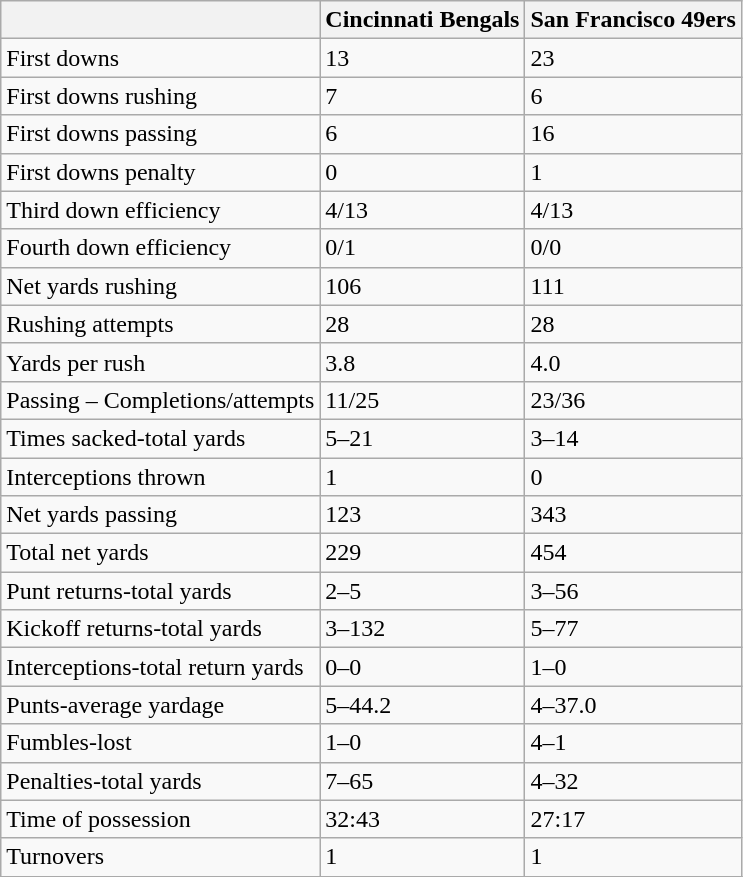<table class="wikitable">
<tr>
<th></th>
<th><strong>Cincinnati Bengals</strong></th>
<th><strong>San Francisco 49ers</strong></th>
</tr>
<tr>
<td>First downs</td>
<td>13</td>
<td>23</td>
</tr>
<tr>
<td>First downs rushing</td>
<td>7</td>
<td>6</td>
</tr>
<tr>
<td>First downs passing</td>
<td>6</td>
<td>16</td>
</tr>
<tr>
<td>First downs penalty</td>
<td>0</td>
<td>1</td>
</tr>
<tr>
<td>Third down efficiency</td>
<td>4/13</td>
<td>4/13</td>
</tr>
<tr>
<td>Fourth down efficiency</td>
<td>0/1</td>
<td>0/0</td>
</tr>
<tr>
<td>Net yards rushing</td>
<td>106</td>
<td>111</td>
</tr>
<tr>
<td>Rushing attempts</td>
<td>28</td>
<td>28</td>
</tr>
<tr>
<td>Yards per rush</td>
<td>3.8</td>
<td>4.0</td>
</tr>
<tr>
<td>Passing – Completions/attempts</td>
<td>11/25</td>
<td>23/36</td>
</tr>
<tr>
<td>Times sacked-total yards</td>
<td>5–21</td>
<td>3–14</td>
</tr>
<tr>
<td>Interceptions thrown</td>
<td>1</td>
<td>0</td>
</tr>
<tr>
<td>Net yards passing</td>
<td>123</td>
<td>343</td>
</tr>
<tr>
<td>Total net yards</td>
<td>229</td>
<td>454</td>
</tr>
<tr>
<td>Punt returns-total yards</td>
<td>2–5</td>
<td>3–56</td>
</tr>
<tr>
<td>Kickoff returns-total yards</td>
<td>3–132</td>
<td>5–77</td>
</tr>
<tr>
<td>Interceptions-total return yards</td>
<td>0–0</td>
<td>1–0</td>
</tr>
<tr>
<td>Punts-average yardage</td>
<td>5–44.2</td>
<td>4–37.0</td>
</tr>
<tr>
<td>Fumbles-lost</td>
<td>1–0</td>
<td>4–1</td>
</tr>
<tr>
<td>Penalties-total yards</td>
<td>7–65</td>
<td>4–32</td>
</tr>
<tr>
<td>Time of possession</td>
<td>32:43</td>
<td>27:17</td>
</tr>
<tr>
<td>Turnovers</td>
<td>1</td>
<td>1</td>
</tr>
<tr>
</tr>
</table>
